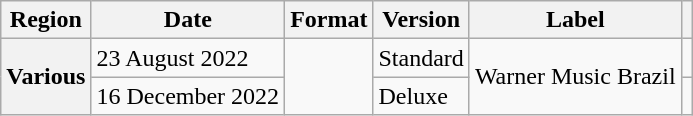<table class="wikitable plainrowheaders">
<tr>
<th scope="col">Region</th>
<th scope="col">Date</th>
<th scope="col">Format</th>
<th scope="col">Version</th>
<th scope="col">Label</th>
<th scope="col" class="unsortable"></th>
</tr>
<tr>
<th scope="row" rowspan="2">Various</th>
<td>23 August 2022</td>
<td rowspan="3"></td>
<td>Standard</td>
<td rowspan="3">Warner Music Brazil</td>
<td></td>
</tr>
<tr>
<td>16 December 2022</td>
<td>Deluxe</td>
<td></td>
</tr>
</table>
